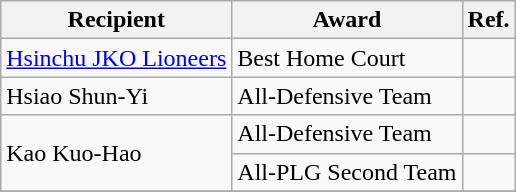<table class="wikitable">
<tr>
<th>Recipient</th>
<th>Award</th>
<th>Ref.</th>
</tr>
<tr>
<td><a href='#'>Hsinchu JKO Lioneers</a></td>
<td>Best Home Court</td>
<td></td>
</tr>
<tr>
<td>Hsiao Shun-Yi</td>
<td>All-Defensive Team</td>
<td></td>
</tr>
<tr>
<td rowspan=2>Kao Kuo-Hao</td>
<td>All-Defensive Team</td>
<td></td>
</tr>
<tr>
<td>All-PLG Second Team</td>
<td></td>
</tr>
<tr>
</tr>
</table>
